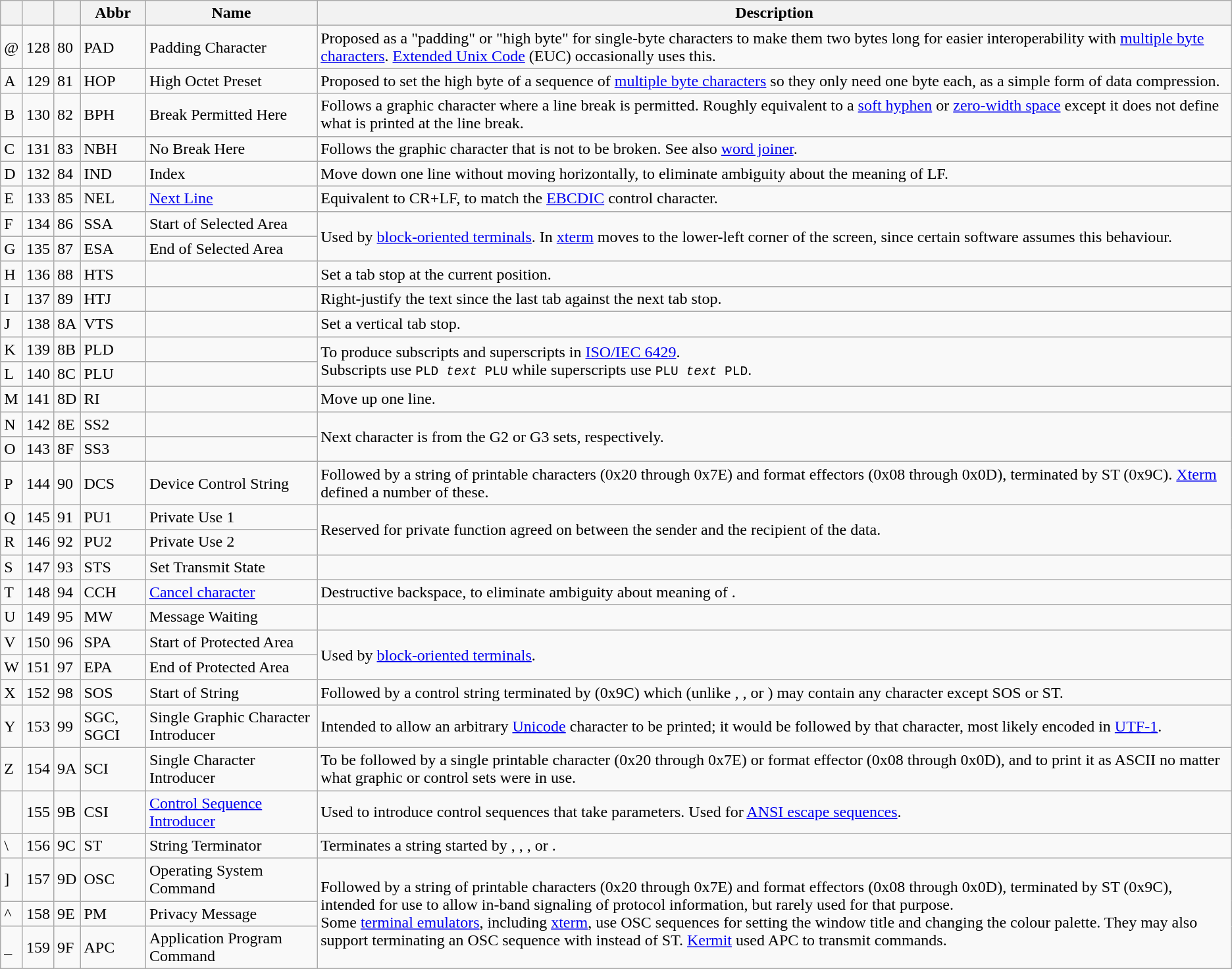<table class="wikitable">
<tr>
<th></th>
<th></th>
<th></th>
<th>Abbr</th>
<th title="Character name">Name</th>
<th>Description</th>
</tr>
<tr id="PAD">
<td>@</td>
<td>128</td>
<td>80</td>
<td>PAD</td>
<td>Padding Character</td>
<td>Proposed as a "padding" or "high byte" for single-byte characters to make them two bytes long for easier interoperability with <a href='#'>multiple byte characters</a>. <a href='#'>Extended Unix Code</a> (EUC) occasionally uses this.</td>
</tr>
<tr id="HOP">
<td>A</td>
<td>129</td>
<td>81</td>
<td>HOP</td>
<td>High Octet Preset</td>
<td>Proposed to set the high byte of a sequence of <a href='#'>multiple byte characters</a> so they only need one byte each, as a simple form of data compression.</td>
</tr>
<tr id="BPH">
<td>B</td>
<td>130</td>
<td>82</td>
<td>BPH</td>
<td>Break Permitted Here</td>
<td>Follows a graphic character where a line break is permitted. Roughly equivalent to a <a href='#'>soft hyphen</a> or <a href='#'>zero-width space</a> except it does not define what is printed at the line break.</td>
</tr>
<tr id="NBH">
<td>C</td>
<td>131</td>
<td>83</td>
<td>NBH</td>
<td>No Break Here</td>
<td>Follows the graphic character that is not to be broken. See also <a href='#'>word joiner</a>.</td>
</tr>
<tr id="IND">
<td>D</td>
<td>132</td>
<td>84</td>
<td>IND</td>
<td>Index</td>
<td>Move down one line without moving horizontally, to eliminate ambiguity about the meaning of LF.</td>
</tr>
<tr id="NEL">
<td>E</td>
<td>133</td>
<td>85</td>
<td>NEL</td>
<td><a href='#'>Next Line</a></td>
<td>Equivalent to CR+LF, to match the <a href='#'>EBCDIC</a> control character.</td>
</tr>
<tr id="SSA">
<td>F</td>
<td>134</td>
<td>86</td>
<td>SSA</td>
<td>Start of Selected Area</td>
<td rowspan=2>Used by <a href='#'>block-oriented terminals</a>. In <a href='#'>xterm</a>  moves to the lower-left corner of the screen, since certain software assumes this behaviour.</td>
</tr>
<tr id="ESA">
<td>G</td>
<td>135</td>
<td>87</td>
<td>ESA</td>
<td>End of Selected Area</td>
</tr>
<tr id="HTS">
<td>H</td>
<td>136</td>
<td>88</td>
<td>HTS</td>
<td></td>
<td>Set a tab stop at the current position.</td>
</tr>
<tr id="HTJ">
<td>I</td>
<td>137</td>
<td>89</td>
<td>HTJ</td>
<td></td>
<td>Right-justify the text since the last tab against the next tab stop.</td>
</tr>
<tr id="VTS">
<td>J</td>
<td>138</td>
<td>8A</td>
<td>VTS</td>
<td></td>
<td>Set a vertical tab stop.</td>
</tr>
<tr id="PLD">
<td>K</td>
<td>139</td>
<td>8B</td>
<td>PLD</td>
<td></td>
<td rowspan="2">To produce subscripts and superscripts in <a href='#'>ISO/IEC 6429</a>.<br>Subscripts use <code>PLD <em>text</em> PLU</code> while superscripts use <code>PLU <em>text</em> PLD</code>.</td>
</tr>
<tr id="PLU">
<td>L</td>
<td>140</td>
<td>8C</td>
<td>PLU</td>
<td></td>
</tr>
<tr id="RI">
<td>M</td>
<td>141</td>
<td>8D</td>
<td>RI</td>
<td></td>
<td>Move up one line.</td>
</tr>
<tr id="SS2">
<td>N</td>
<td>142</td>
<td>8E</td>
<td>SS2</td>
<td></td>
<td rowspan="2">Next character is from the G2 or G3 sets, respectively.</td>
</tr>
<tr id="SS3">
<td>O</td>
<td>143</td>
<td>8F</td>
<td>SS3</td>
<td></td>
</tr>
<tr id="DCS">
<td>P</td>
<td>144</td>
<td>90</td>
<td>DCS</td>
<td>Device Control String</td>
<td>Followed by a string of printable characters (0x20 through 0x7E) and format effectors (0x08 through 0x0D), terminated by ST (0x9C). <a href='#'>Xterm</a> defined a number of these.</td>
</tr>
<tr id="PU1">
<td>Q</td>
<td>145</td>
<td>91</td>
<td>PU1</td>
<td>Private Use 1</td>
<td rowspan=2>Reserved for private function agreed on between the sender and the recipient of the data.</td>
</tr>
<tr id="PU2">
<td>R</td>
<td>146</td>
<td>92</td>
<td>PU2</td>
<td>Private Use 2</td>
</tr>
<tr id="STS">
<td>S</td>
<td>147</td>
<td>93</td>
<td>STS</td>
<td>Set Transmit State</td>
<td></td>
</tr>
<tr id="CCH">
<td>T</td>
<td>148</td>
<td>94</td>
<td>CCH</td>
<td><a href='#'>Cancel character</a></td>
<td>Destructive backspace, to eliminate ambiguity about meaning of .</td>
</tr>
<tr id="MW">
<td>U</td>
<td>149</td>
<td>95</td>
<td>MW</td>
<td>Message Waiting</td>
<td></td>
</tr>
<tr id="SPA">
<td>V</td>
<td>150</td>
<td>96</td>
<td>SPA</td>
<td>Start of Protected Area</td>
<td rowspan=2>Used by <a href='#'>block-oriented terminals</a>.</td>
</tr>
<tr id="EPA">
<td>W</td>
<td>151</td>
<td>97</td>
<td>EPA</td>
<td>End of Protected Area</td>
</tr>
<tr id="SOS">
<td>X</td>
<td>152</td>
<td>98</td>
<td>SOS</td>
<td>Start of String</td>
<td>Followed by a control string terminated by  (0x9C) which (unlike , ,  or ) may contain any character except SOS or ST.</td>
</tr>
<tr id="SGC">
<td>Y</td>
<td>153</td>
<td>99</td>
<td>SGC, SGCI</td>
<td>Single Graphic Character Introducer</td>
<td>Intended to allow an arbitrary <a href='#'>Unicode</a> character to be printed; it would be followed by that character, most likely encoded in <a href='#'>UTF-1</a>.</td>
</tr>
<tr id="SCI">
<td>Z</td>
<td>154</td>
<td>9A</td>
<td>SCI</td>
<td>Single Character Introducer</td>
<td>To be followed by a single printable character (0x20 through 0x7E) or format effector (0x08 through 0x0D), and to print it as ASCII no matter what graphic or control sets were in use.</td>
</tr>
<tr id="CSI">
<td></td>
<td>155</td>
<td>9B</td>
<td>CSI</td>
<td><a href='#'>Control Sequence Introducer</a></td>
<td>Used to introduce control sequences that take parameters. Used for <a href='#'>ANSI escape sequences</a>.</td>
</tr>
<tr id="ST">
<td>\</td>
<td>156</td>
<td>9C</td>
<td>ST</td>
<td>String Terminator</td>
<td>Terminates a string started by , , ,  or .</td>
</tr>
<tr id="OSC">
<td>]</td>
<td>157</td>
<td>9D</td>
<td>OSC</td>
<td>Operating System Command</td>
<td rowspan=3>Followed by a string of printable characters (0x20 through 0x7E) and format effectors (0x08 through 0x0D), terminated by ST (0x9C), intended for use to allow in-band signaling of protocol information, but rarely used for that purpose.<br>Some <a href='#'>terminal emulators</a>, including <a href='#'>xterm</a>, use OSC sequences for setting the window title and changing the colour palette. They may also support terminating an OSC sequence with  instead of ST. <a href='#'>Kermit</a> used APC to transmit commands.</td>
</tr>
<tr id="PM">
<td>^</td>
<td>158</td>
<td>9E</td>
<td>PM</td>
<td>Privacy Message</td>
</tr>
<tr id="APC">
<td>_</td>
<td>159</td>
<td>9F</td>
<td>APC</td>
<td>Application Program Command</td>
</tr>
</table>
